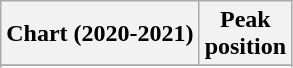<table class="wikitable sortable plainrowheaders" style="text-align:center">
<tr>
<th scope="col">Chart (2020-2021)</th>
<th scope="col">Peak<br>position</th>
</tr>
<tr>
</tr>
<tr>
</tr>
</table>
